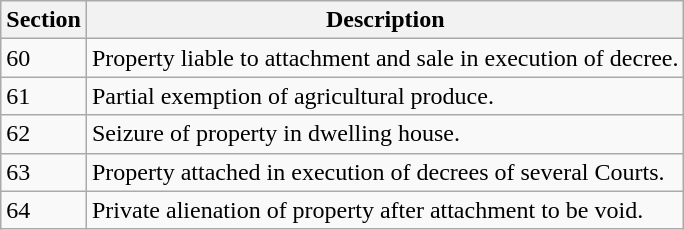<table class="wikitable">
<tr>
<th>Section</th>
<th>Description</th>
</tr>
<tr>
<td>60</td>
<td>Property liable to attachment and sale in execution of decree.</td>
</tr>
<tr>
<td>61</td>
<td>Partial exemption of agricultural produce.</td>
</tr>
<tr>
<td>62</td>
<td>Seizure of property in dwelling house.</td>
</tr>
<tr>
<td>63</td>
<td>Property attached in execution of decrees of several Courts.</td>
</tr>
<tr>
<td>64</td>
<td>Private alienation of property after attachment to be void.</td>
</tr>
</table>
